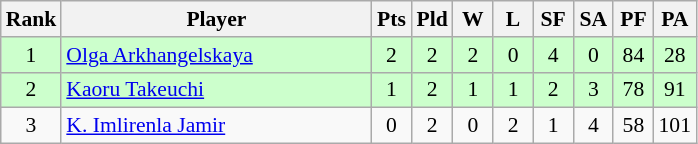<table class=wikitable style="text-align:center; font-size:90%">
<tr>
<th width="20">Rank</th>
<th width="200">Player</th>
<th width="20">Pts</th>
<th width="20">Pld</th>
<th width="20">W</th>
<th width="20">L</th>
<th width="20">SF</th>
<th width="20">SA</th>
<th width="20">PF</th>
<th width="20">PA</th>
</tr>
<tr bgcolor="#ccffcc">
<td>1</td>
<td style="text-align:left"> <a href='#'>Olga Arkhangelskaya</a></td>
<td>2</td>
<td>2</td>
<td>2</td>
<td>0</td>
<td>4</td>
<td>0</td>
<td>84</td>
<td>28</td>
</tr>
<tr bgcolor="#ccffcc">
<td>2</td>
<td style="text-align:left"> <a href='#'>Kaoru Takeuchi</a></td>
<td>1</td>
<td>2</td>
<td>1</td>
<td>1</td>
<td>2</td>
<td>3</td>
<td>78</td>
<td>91</td>
</tr>
<tr>
<td>3</td>
<td style="text-align:left"> <a href='#'>K. Imlirenla Jamir</a></td>
<td>0</td>
<td>2</td>
<td>0</td>
<td>2</td>
<td>1</td>
<td>4</td>
<td>58</td>
<td>101</td>
</tr>
</table>
